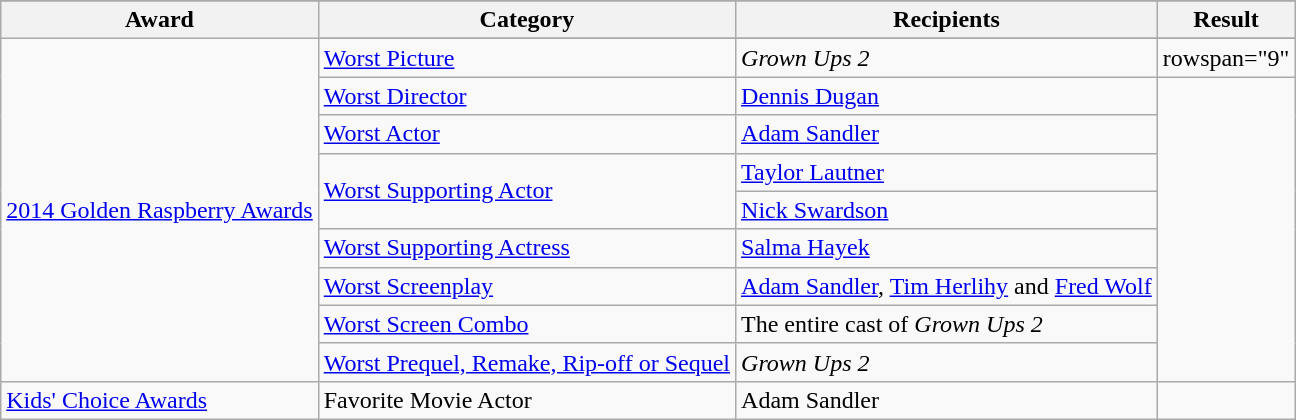<table class="wikitable sortable plainrowheaders">
<tr>
</tr>
<tr>
<th>Award</th>
<th>Category</th>
<th>Recipients</th>
<th>Result</th>
</tr>
<tr>
<td rowspan="10"><a href='#'>2014 Golden Raspberry Awards</a></td>
</tr>
<tr>
<td><a href='#'>Worst Picture</a></td>
<td><em>Grown Ups 2 </em></td>
<td>rowspan="9" </td>
</tr>
<tr>
<td><a href='#'>Worst Director</a></td>
<td><a href='#'>Dennis Dugan</a></td>
</tr>
<tr>
<td><a href='#'>Worst Actor</a></td>
<td><a href='#'>Adam Sandler</a></td>
</tr>
<tr>
<td rowspan=2><a href='#'>Worst Supporting Actor</a></td>
<td><a href='#'>Taylor Lautner</a></td>
</tr>
<tr>
<td><a href='#'>Nick Swardson</a></td>
</tr>
<tr>
<td><a href='#'>Worst Supporting Actress</a></td>
<td><a href='#'>Salma Hayek</a></td>
</tr>
<tr>
<td><a href='#'>Worst Screenplay</a></td>
<td><a href='#'>Adam Sandler</a>, <a href='#'>Tim Herlihy</a> and <a href='#'>Fred Wolf</a></td>
</tr>
<tr>
<td><a href='#'>Worst Screen Combo</a></td>
<td>The entire cast of <em>Grown Ups 2</em></td>
</tr>
<tr>
<td><a href='#'>Worst Prequel, Remake, Rip-off or Sequel</a></td>
<td><em>Grown Ups 2</em></td>
</tr>
<tr>
<td><a href='#'>Kids' Choice Awards</a></td>
<td>Favorite Movie Actor</td>
<td>Adam Sandler</td>
<td></td>
</tr>
</table>
